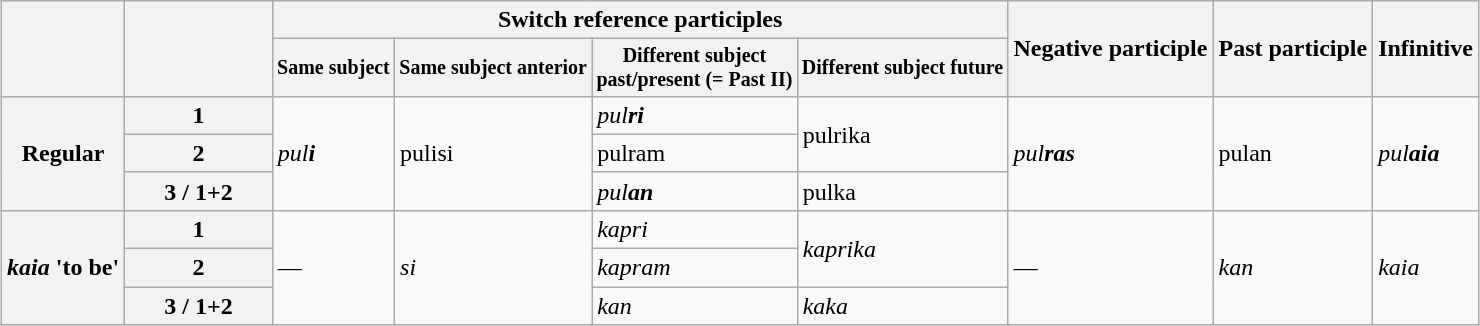<table class="wikitable" style="margin:1em auto 1em auto;">
<tr>
<th rowspan=2></th>
<th rowspan="2"  style="text-align:center; width:10%;"></th>
<th colspan="4" style="text-align:center;">Switch reference participles</th>
<th rowspan=2>Negative participle</th>
<th rowspan=2>Past participle</th>
<th rowspan=2>Infinitive</th>
</tr>
<tr style="font-size: smaller;">
<th>Same subject</th>
<th>Same subject anterior</th>
<th>Different subject<br>past/present (= Past II)</th>
<th>Different subject future</th>
</tr>
<tr>
<th rowspan=3>Regular</th>
<th>1</th>
<td rowspan=3><em>pul<strong>i<strong><em></td>
<td rowspan=3></em>pul</strong>isi</em></strong></td>
<td><em>pul<strong>ri<strong><em></td>
<td rowspan=2></em>pul</strong>rika</em></strong></td>
<td rowspan=3><em>pul<strong>ras<strong><em></td>
<td rowspan=3></em>pul</strong>an</em></strong></td>
<td rowspan=3><em>pul<strong>aia<strong><em></td>
</tr>
<tr>
<th>2</th>
<td></em>pul</strong>ram</em></strong></td>
</tr>
<tr>
<th>3 / 1+2</th>
<td><em>pul<strong>an<strong><em></td>
<td></em>pul</strong>ka</em></strong></td>
</tr>
<tr>
<th rowspan=3><em>kaia</em> 'to be'</th>
<th>1</th>
<td rowspan=3>—</td>
<td rowspan=3><em>si</em></td>
<td><em>kapri</em></td>
<td rowspan=2><em>kaprika</em></td>
<td rowspan=3>—</td>
<td rowspan=3><em>kan</em></td>
<td rowspan=3><em>kaia</em></td>
</tr>
<tr>
<th>2</th>
<td><em>kapram</em></td>
</tr>
<tr>
<th>3 / 1+2</th>
<td><em>kan</em></td>
<td><em>kaka</em></td>
</tr>
</table>
